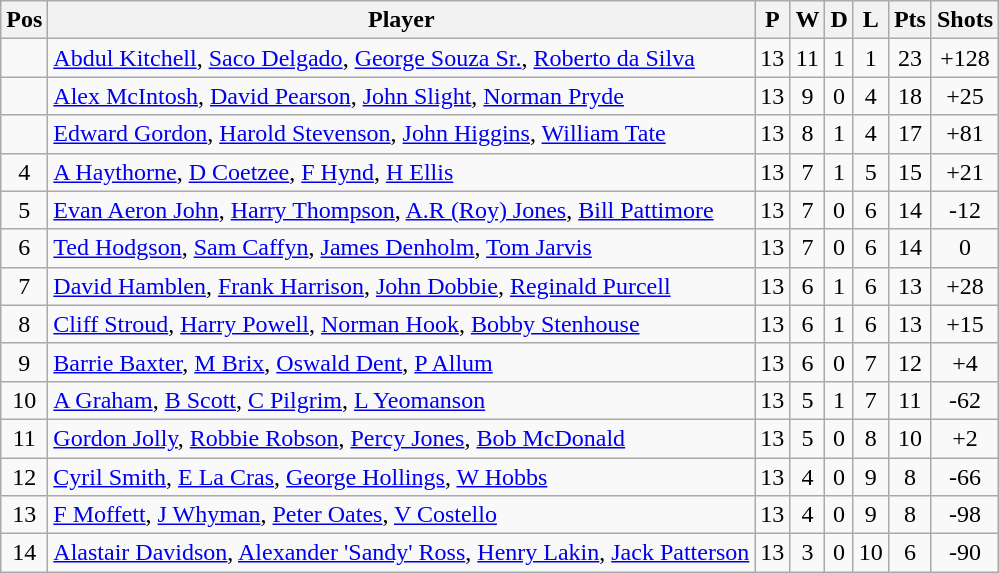<table class="wikitable" style="font-size: 100%; text-align:center;">
<tr>
<th scope=col>Pos</th>
<th scope=col>Player</th>
<th scope=col>P</th>
<th scope=col>W</th>
<th scope=col>D</th>
<th scope=col>L</th>
<th scope=col>Pts</th>
<th scope=col>Shots</th>
</tr>
<tr>
<td></td>
<td style="text-align:left;"> <a href='#'>Abdul Kitchell</a>, <a href='#'>Saco Delgado</a>, <a href='#'>George Souza Sr.</a>, <a href='#'>Roberto da Silva</a></td>
<td>13</td>
<td>11</td>
<td>1</td>
<td>1</td>
<td>23</td>
<td>+128</td>
</tr>
<tr>
<td></td>
<td style="text-align:left;"> <a href='#'>Alex McIntosh</a>, <a href='#'>David Pearson</a>, <a href='#'>John Slight</a>, <a href='#'>Norman Pryde</a></td>
<td>13</td>
<td>9</td>
<td>0</td>
<td>4</td>
<td>18</td>
<td>+25</td>
</tr>
<tr>
<td></td>
<td style="text-align:left;"> <a href='#'>Edward Gordon</a>, <a href='#'>Harold Stevenson</a>, <a href='#'>John Higgins</a>, <a href='#'>William Tate</a></td>
<td>13</td>
<td>8</td>
<td>1</td>
<td>4</td>
<td>17</td>
<td>+81</td>
</tr>
<tr>
<td>4</td>
<td style="text-align:left;"> <a href='#'>A Haythorne</a>, <a href='#'>D Coetzee</a>, <a href='#'>F Hynd</a>, <a href='#'>H Ellis</a></td>
<td>13</td>
<td>7</td>
<td>1</td>
<td>5</td>
<td>15</td>
<td>+21</td>
</tr>
<tr>
<td>5</td>
<td style="text-align:left;"> <a href='#'>Evan Aeron John</a>, <a href='#'>Harry Thompson</a>, <a href='#'>A.R (Roy) Jones</a>,  <a href='#'>Bill Pattimore</a></td>
<td>13</td>
<td>7</td>
<td>0</td>
<td>6</td>
<td>14</td>
<td>-12</td>
</tr>
<tr>
<td>6</td>
<td style="text-align:left;"> <a href='#'>Ted Hodgson</a>, <a href='#'>Sam Caffyn</a>, <a href='#'>James Denholm</a>, <a href='#'>Tom Jarvis</a></td>
<td>13</td>
<td>7</td>
<td>0</td>
<td>6</td>
<td>14</td>
<td>0</td>
</tr>
<tr>
<td>7</td>
<td style="text-align:left;"> <a href='#'>David Hamblen</a>, <a href='#'>Frank Harrison</a>, <a href='#'>John Dobbie</a>, <a href='#'>Reginald Purcell</a></td>
<td>13</td>
<td>6</td>
<td>1</td>
<td>6</td>
<td>13</td>
<td>+28</td>
</tr>
<tr>
<td>8</td>
<td style="text-align:left;"> <a href='#'>Cliff Stroud</a>, <a href='#'>Harry Powell</a>, <a href='#'>Norman Hook</a>, <a href='#'>Bobby Stenhouse</a></td>
<td>13</td>
<td>6</td>
<td>1</td>
<td>6</td>
<td>13</td>
<td>+15</td>
</tr>
<tr>
<td>9</td>
<td style="text-align:left;"> <a href='#'>Barrie Baxter</a>, <a href='#'>M Brix</a>, <a href='#'>Oswald Dent</a>, <a href='#'>P Allum</a></td>
<td>13</td>
<td>6</td>
<td>0</td>
<td>7</td>
<td>12</td>
<td>+4</td>
</tr>
<tr>
<td>10</td>
<td style="text-align:left;"> <a href='#'>A Graham</a>, <a href='#'>B Scott</a>, <a href='#'>C Pilgrim</a>, <a href='#'>L Yeomanson</a></td>
<td>13</td>
<td>5</td>
<td>1</td>
<td>7</td>
<td>11</td>
<td>-62</td>
</tr>
<tr>
<td>11</td>
<td style="text-align:left;"> <a href='#'>Gordon Jolly</a>, <a href='#'>Robbie Robson</a>, <a href='#'>Percy Jones</a>, <a href='#'>Bob McDonald</a></td>
<td>13</td>
<td>5</td>
<td>0</td>
<td>8</td>
<td>10</td>
<td>+2</td>
</tr>
<tr>
<td>12</td>
<td style="text-align:left;"> <a href='#'>Cyril Smith</a>, <a href='#'>E La Cras</a>, <a href='#'>George Hollings</a>, <a href='#'>W Hobbs</a></td>
<td>13</td>
<td>4</td>
<td>0</td>
<td>9</td>
<td>8</td>
<td>-66</td>
</tr>
<tr>
<td>13</td>
<td style="text-align:left;"> <a href='#'>F Moffett</a>, <a href='#'>J Whyman</a>, <a href='#'>Peter Oates</a>, <a href='#'>V Costello</a></td>
<td>13</td>
<td>4</td>
<td>0</td>
<td>9</td>
<td>8</td>
<td>-98</td>
</tr>
<tr>
<td>14</td>
<td style="text-align:left;"> <a href='#'>Alastair Davidson</a>, <a href='#'>Alexander 'Sandy' Ross</a>, <a href='#'>Henry Lakin</a>, <a href='#'>Jack Patterson</a></td>
<td>13</td>
<td>3</td>
<td>0</td>
<td>10</td>
<td>6</td>
<td>-90</td>
</tr>
</table>
